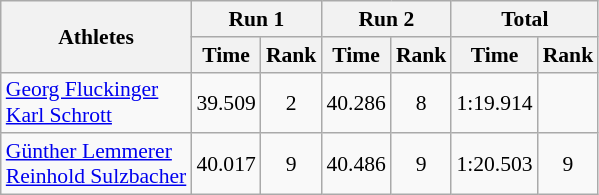<table class="wikitable" border="1" style="font-size:90%">
<tr>
<th rowspan="2">Athletes</th>
<th colspan="2">Run 1</th>
<th colspan="2">Run 2</th>
<th colspan="2">Total</th>
</tr>
<tr>
<th>Time</th>
<th>Rank</th>
<th>Time</th>
<th>Rank</th>
<th>Time</th>
<th>Rank</th>
</tr>
<tr>
<td><a href='#'>Georg Fluckinger</a><br><a href='#'>Karl Schrott</a></td>
<td align="center">39.509</td>
<td align="center">2</td>
<td align="center">40.286</td>
<td align="center">8</td>
<td align="center">1:19.914</td>
<td align="center"></td>
</tr>
<tr>
<td><a href='#'>Günther Lemmerer</a><br><a href='#'>Reinhold Sulzbacher</a></td>
<td align="center">40.017</td>
<td align="center">9</td>
<td align="center">40.486</td>
<td align="center">9</td>
<td align="center">1:20.503</td>
<td align="center">9</td>
</tr>
</table>
